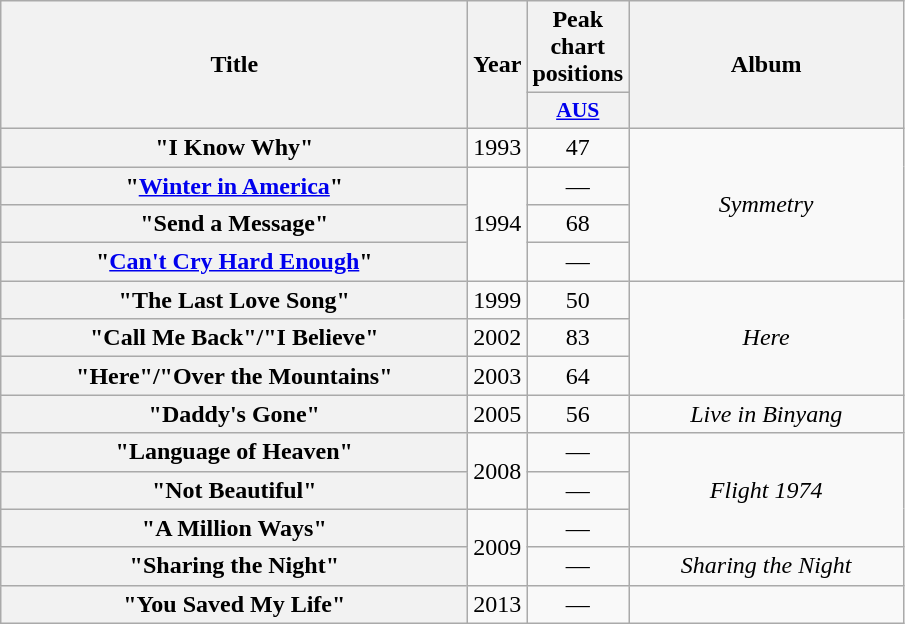<table class="wikitable plainrowheaders" style="text-align:center;">
<tr>
<th scope="col" rowspan="2" style="width:19em;">Title</th>
<th scope="col" rowspan="2" style="width:1em;">Year</th>
<th scope="col" colspan="1">Peak chart positions</th>
<th scope="col" rowspan="2" style="width:11em;">Album</th>
</tr>
<tr>
<th scope="col" style="width:3em;font-size:90%;"><a href='#'>AUS</a><br></th>
</tr>
<tr>
<th scope="row">"I Know Why"</th>
<td>1993</td>
<td>47</td>
<td rowspan="4"><em>Symmetry</em></td>
</tr>
<tr>
<th scope="row">"<a href='#'>Winter in America</a>"</th>
<td rowspan="3">1994</td>
<td>—</td>
</tr>
<tr>
<th scope="row">"Send a Message"</th>
<td>68</td>
</tr>
<tr>
<th scope="row">"<a href='#'>Can't Cry Hard Enough</a>"</th>
<td>—</td>
</tr>
<tr>
<th scope="row">"The Last Love Song"</th>
<td>1999</td>
<td>50</td>
<td rowspan="3"><em>Here</em></td>
</tr>
<tr>
<th scope="row">"Call Me Back"/"I Believe"</th>
<td>2002</td>
<td>83</td>
</tr>
<tr>
<th scope="row">"Here"/"Over the Mountains"</th>
<td>2003</td>
<td>64</td>
</tr>
<tr>
<th scope="row">"Daddy's Gone"</th>
<td>2005</td>
<td>56</td>
<td><em>Live in Binyang</em></td>
</tr>
<tr>
<th scope="row">"Language of Heaven"</th>
<td rowspan="2">2008</td>
<td>—</td>
<td rowspan="3"><em>Flight 1974</em></td>
</tr>
<tr>
<th scope="row">"Not Beautiful"</th>
<td>—</td>
</tr>
<tr>
<th scope="row">"A Million Ways"</th>
<td rowspan="2">2009</td>
<td>—</td>
</tr>
<tr>
<th scope="row">"Sharing the Night"</th>
<td>—</td>
<td><em>Sharing the Night</em></td>
</tr>
<tr>
<th scope="row">"You Saved My Life"</th>
<td>2013</td>
<td>—</td>
<td></td>
</tr>
</table>
